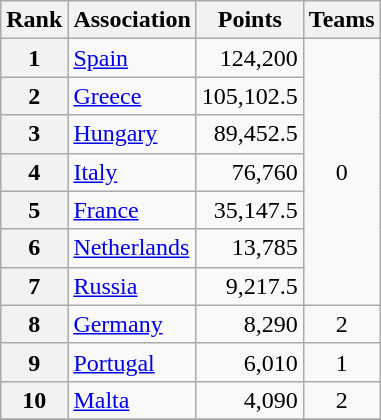<table class="wikitable">
<tr>
<th>Rank</th>
<th>Association</th>
<th>Points</th>
<th>Teams</th>
</tr>
<tr>
<th>1</th>
<td> <a href='#'>Spain</a></td>
<td align=right>124,200</td>
<td align=center rowspan=7>0</td>
</tr>
<tr>
<th>2</th>
<td> <a href='#'>Greece</a></td>
<td align=right>105,102.5</td>
</tr>
<tr>
<th>3</th>
<td> <a href='#'>Hungary</a></td>
<td align=right>89,452.5</td>
</tr>
<tr>
<th>4</th>
<td> <a href='#'>Italy</a></td>
<td align=right>76,760</td>
</tr>
<tr>
<th>5</th>
<td> <a href='#'>France</a></td>
<td align=right>35,147.5</td>
</tr>
<tr>
<th>6</th>
<td> <a href='#'>Netherlands</a></td>
<td align="right">13,785</td>
</tr>
<tr>
<th>7</th>
<td> <a href='#'>Russia</a></td>
<td align="right">9,217.5</td>
</tr>
<tr>
<th>8</th>
<td> <a href='#'>Germany</a></td>
<td align="right">8,290</td>
<td rowspan="1" align="center">2</td>
</tr>
<tr>
<th>9</th>
<td> <a href='#'>Portugal</a></td>
<td align="right">6,010</td>
<td rowspan="1" align="center">1</td>
</tr>
<tr>
<th>10</th>
<td> <a href='#'>Malta</a></td>
<td align="right">4,090</td>
<td rowspan="1" align="center">2</td>
</tr>
<tr>
</tr>
</table>
